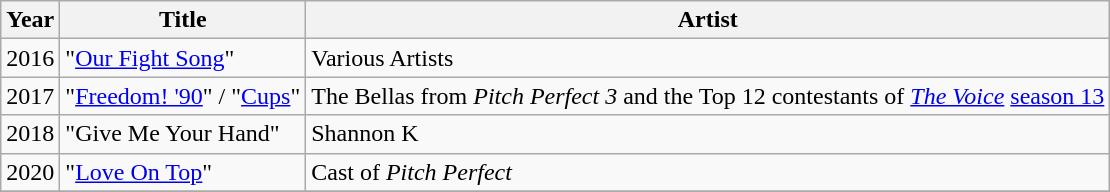<table class="wikitable sortable">
<tr>
<th>Year</th>
<th>Title</th>
<th>Artist</th>
</tr>
<tr>
<td>2016</td>
<td>"<a href='#'>Our Fight Song</a>"</td>
<td>Various Artists</td>
</tr>
<tr>
<td>2017</td>
<td>"<a href='#'>Freedom! '90</a>" / "<a href='#'>Cups</a>"</td>
<td>The Bellas from <em>Pitch Perfect 3</em> and the Top 12 contestants of <em><a href='#'>The Voice</a></em> <a href='#'>season 13</a></td>
</tr>
<tr>
<td>2018</td>
<td>"Give Me Your Hand"</td>
<td>Shannon K</td>
</tr>
<tr>
<td>2020</td>
<td>"<a href='#'>Love On Top</a>"</td>
<td>Cast of <em>Pitch Perfect</em></td>
</tr>
<tr>
</tr>
</table>
